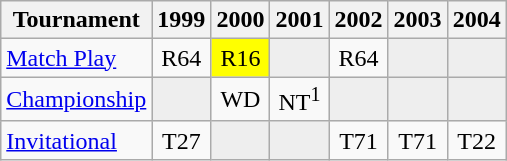<table class="wikitable" style="text-align:center;">
<tr>
<th>Tournament</th>
<th>1999</th>
<th>2000</th>
<th>2001</th>
<th>2002</th>
<th>2003</th>
<th>2004</th>
</tr>
<tr>
<td align="left"><a href='#'>Match Play</a></td>
<td>R64</td>
<td style="background:yellow;">R16</td>
<td style="background:#eeeeee;"></td>
<td>R64</td>
<td style="background:#eeeeee;"></td>
<td style="background:#eeeeee;"></td>
</tr>
<tr>
<td align="left"><a href='#'>Championship</a></td>
<td style="background:#eeeeee;"></td>
<td>WD</td>
<td>NT<sup>1</sup></td>
<td style="background:#eeeeee;"></td>
<td style="background:#eeeeee;"></td>
<td style="background:#eeeeee;"></td>
</tr>
<tr>
<td align="left"><a href='#'>Invitational</a></td>
<td>T27</td>
<td style="background:#eeeeee;"></td>
<td style="background:#eeeeee;"></td>
<td>T71</td>
<td>T71</td>
<td>T22</td>
</tr>
</table>
